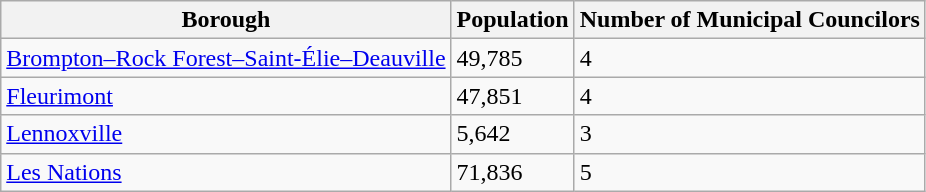<table class="wikitable">
<tr>
<th>Borough</th>
<th>Population</th>
<th>Number of Municipal Councilors</th>
</tr>
<tr>
<td><a href='#'>Brompton–Rock Forest–Saint-Élie–Deauville</a></td>
<td>49,785</td>
<td>4</td>
</tr>
<tr>
<td><a href='#'>Fleurimont</a></td>
<td>47,851</td>
<td>4</td>
</tr>
<tr>
<td><a href='#'>Lennoxville</a></td>
<td>5,642</td>
<td>3</td>
</tr>
<tr>
<td><a href='#'>Les Nations</a></td>
<td>71,836</td>
<td>5</td>
</tr>
</table>
